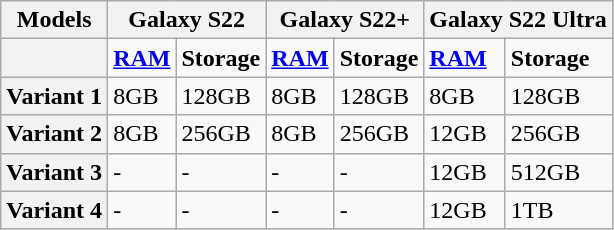<table class="wikitable">
<tr>
<th>Models</th>
<th colspan="2">Galaxy S22</th>
<th colspan="2">Galaxy S22+</th>
<th colspan="2">Galaxy S22 Ultra</th>
</tr>
<tr>
<th></th>
<td><a href='#'><strong>RAM</strong></a></td>
<td><strong>Storage</strong></td>
<td><a href='#'><strong>RAM</strong></a></td>
<td><strong>Storage</strong></td>
<td><a href='#'><strong>RAM</strong></a></td>
<td><strong>Storage</strong></td>
</tr>
<tr>
<th>Variant 1</th>
<td>8GB</td>
<td>128GB</td>
<td>8GB</td>
<td>128GB</td>
<td>8GB</td>
<td>128GB</td>
</tr>
<tr>
<th>Variant 2</th>
<td>8GB</td>
<td>256GB</td>
<td>8GB</td>
<td>256GB</td>
<td>12GB</td>
<td>256GB</td>
</tr>
<tr>
<th>Variant 3</th>
<td>-</td>
<td>-</td>
<td>-</td>
<td>-</td>
<td>12GB</td>
<td>512GB</td>
</tr>
<tr>
<th>Variant 4</th>
<td>-</td>
<td>-</td>
<td>-</td>
<td>-</td>
<td>12GB</td>
<td>1TB</td>
</tr>
</table>
